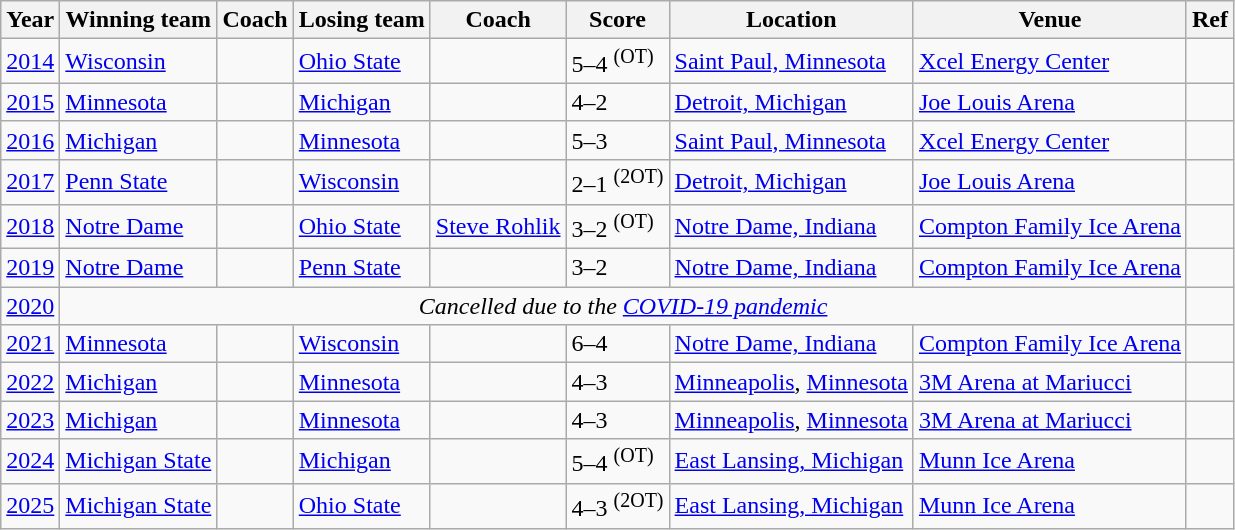<table class="wikitable sortable">
<tr>
<th>Year</th>
<th>Winning team</th>
<th>Coach</th>
<th>Losing team</th>
<th>Coach</th>
<th>Score</th>
<th>Location</th>
<th>Venue</th>
<th class=unsortable>Ref</th>
</tr>
<tr>
<td><a href='#'>2014</a></td>
<td><a href='#'>Wisconsin</a></td>
<td></td>
<td><a href='#'>Ohio State</a></td>
<td></td>
<td>5–4 <sup>(OT)</sup></td>
<td><a href='#'>Saint Paul, Minnesota</a></td>
<td><a href='#'>Xcel Energy Center</a></td>
<td align=center></td>
</tr>
<tr>
<td><a href='#'>2015</a></td>
<td><a href='#'>Minnesota</a></td>
<td></td>
<td><a href='#'>Michigan</a></td>
<td></td>
<td>4–2</td>
<td><a href='#'>Detroit, Michigan</a></td>
<td><a href='#'>Joe Louis Arena</a></td>
<td align=center></td>
</tr>
<tr>
<td><a href='#'>2016</a></td>
<td><a href='#'>Michigan</a></td>
<td></td>
<td><a href='#'>Minnesota</a></td>
<td></td>
<td>5–3</td>
<td><a href='#'>Saint Paul, Minnesota</a></td>
<td><a href='#'>Xcel Energy Center</a></td>
<td align=center></td>
</tr>
<tr>
<td><a href='#'>2017</a></td>
<td><a href='#'>Penn State</a></td>
<td></td>
<td><a href='#'>Wisconsin</a></td>
<td></td>
<td>2–1 <sup>(2OT)</sup></td>
<td><a href='#'>Detroit, Michigan</a></td>
<td><a href='#'>Joe Louis Arena</a></td>
<td align=center></td>
</tr>
<tr>
<td><a href='#'>2018</a></td>
<td><a href='#'>Notre Dame</a></td>
<td></td>
<td><a href='#'>Ohio State</a></td>
<td><a href='#'>Steve Rohlik</a></td>
<td>3–2 <sup>(OT)</sup></td>
<td><a href='#'>Notre Dame, Indiana</a></td>
<td><a href='#'>Compton Family Ice Arena</a></td>
<td align=center></td>
</tr>
<tr>
<td><a href='#'>2019</a></td>
<td><a href='#'>Notre Dame</a></td>
<td></td>
<td><a href='#'>Penn State</a></td>
<td></td>
<td>3–2</td>
<td><a href='#'>Notre Dame, Indiana</a></td>
<td><a href='#'>Compton Family Ice Arena</a></td>
<td align=center></td>
</tr>
<tr>
<td><a href='#'>2020</a></td>
<td colspan=7 align=center><em>Cancelled due to the <a href='#'>COVID-19 pandemic</a></em></td>
<td align=center></td>
</tr>
<tr>
<td><a href='#'>2021</a></td>
<td><a href='#'>Minnesota</a></td>
<td></td>
<td><a href='#'>Wisconsin</a></td>
<td></td>
<td>6–4</td>
<td><a href='#'>Notre Dame, Indiana</a></td>
<td><a href='#'>Compton Family Ice Arena</a></td>
<td align=center></td>
</tr>
<tr>
<td><a href='#'>2022</a></td>
<td><a href='#'>Michigan</a></td>
<td></td>
<td><a href='#'>Minnesota</a></td>
<td></td>
<td>4–3</td>
<td><a href='#'>Minneapolis</a>, <a href='#'>Minnesota</a></td>
<td><a href='#'>3M Arena at Mariucci</a></td>
<td align=center></td>
</tr>
<tr>
<td><a href='#'>2023</a></td>
<td><a href='#'>Michigan</a></td>
<td></td>
<td><a href='#'>Minnesota</a></td>
<td></td>
<td>4–3</td>
<td><a href='#'>Minneapolis</a>, <a href='#'>Minnesota</a></td>
<td><a href='#'>3M Arena at Mariucci</a></td>
<td align=center></td>
</tr>
<tr>
<td><a href='#'>2024</a></td>
<td><a href='#'>Michigan State</a></td>
<td></td>
<td><a href='#'>Michigan</a></td>
<td></td>
<td>5–4 <sup>(OT)</sup></td>
<td><a href='#'>East Lansing, Michigan</a></td>
<td><a href='#'>Munn Ice Arena</a></td>
<td align=center></td>
</tr>
<tr>
<td><a href='#'>2025</a></td>
<td><a href='#'>Michigan State</a></td>
<td></td>
<td><a href='#'>Ohio State</a></td>
<td></td>
<td>4–3 <sup>(2OT)</sup></td>
<td><a href='#'>East Lansing, Michigan</a></td>
<td><a href='#'>Munn Ice Arena</a></td>
<td align=center></td>
</tr>
</table>
